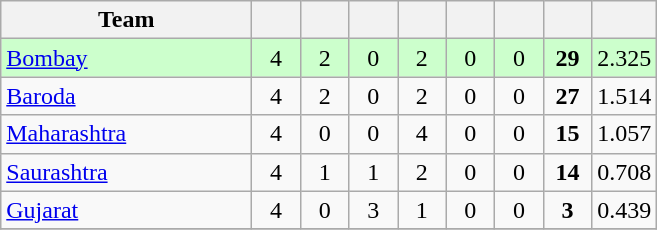<table class="wikitable" style="text-align:center">
<tr>
<th style="width:160px">Team</th>
<th style="width:25px"></th>
<th style="width:25px"></th>
<th style="width:25px"></th>
<th style="width:25px"></th>
<th style="width:25px"></th>
<th style="width:25px"></th>
<th style="width:25px"></th>
<th style="width:25px;"></th>
</tr>
<tr style="background:#cfc;">
<td style="text-align:left"><a href='#'>Bombay</a></td>
<td>4</td>
<td>2</td>
<td>0</td>
<td>2</td>
<td>0</td>
<td>0</td>
<td><strong>29</strong></td>
<td>2.325</td>
</tr>
<tr>
<td style="text-align:left"><a href='#'>Baroda</a></td>
<td>4</td>
<td>2</td>
<td>0</td>
<td>2</td>
<td>0</td>
<td>0</td>
<td><strong>27</strong></td>
<td>1.514</td>
</tr>
<tr>
<td style="text-align:left"><a href='#'>Maharashtra</a></td>
<td>4</td>
<td>0</td>
<td>0</td>
<td>4</td>
<td>0</td>
<td>0</td>
<td><strong>15</strong></td>
<td>1.057</td>
</tr>
<tr>
<td style="text-align:left"><a href='#'>Saurashtra</a></td>
<td>4</td>
<td>1</td>
<td>1</td>
<td>2</td>
<td>0</td>
<td>0</td>
<td><strong>14</strong></td>
<td>0.708</td>
</tr>
<tr>
<td style="text-align:left"><a href='#'>Gujarat</a></td>
<td>4</td>
<td>0</td>
<td>3</td>
<td>1</td>
<td>0</td>
<td>0</td>
<td><strong>3</strong></td>
<td>0.439</td>
</tr>
<tr>
</tr>
</table>
